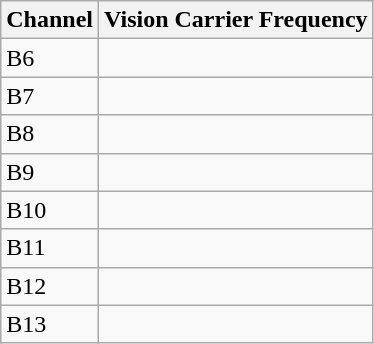<table class="wikitable">
<tr>
<th>Channel</th>
<th>Vision Carrier Frequency</th>
</tr>
<tr>
<td>B6</td>
<td></td>
</tr>
<tr>
<td>B7</td>
<td></td>
</tr>
<tr>
<td>B8</td>
<td></td>
</tr>
<tr>
<td>B9</td>
<td></td>
</tr>
<tr>
<td>B10</td>
<td></td>
</tr>
<tr>
<td>B11</td>
<td></td>
</tr>
<tr>
<td>B12</td>
<td></td>
</tr>
<tr>
<td>B13</td>
<td></td>
</tr>
</table>
